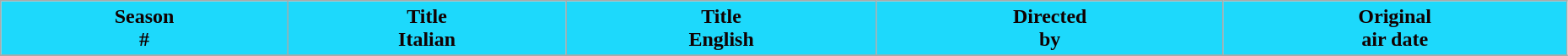<table class="wikitable plainrowheaders" style="width: 98%;">
<tr style="color:black">
<th style="background-color: #1DD9FC; color: #100; text-align: center; top">Season <br> #</th>
<th style="background-color: #1DD9FC; color: #100; text-align: center; top">Title <br> Italian</th>
<th style="background-color: #1DD9FC; color: #100; text-align: center; top">Title <br> English</th>
<th style="background-color: #1DD9FC; color: #100; text-align: center; top">Directed <br> by</th>
<th style="background-color: #1DD9FC; color: #100; text-align: center; top">Original <br> air date</th>
</tr>
<tr>
</tr>
</table>
